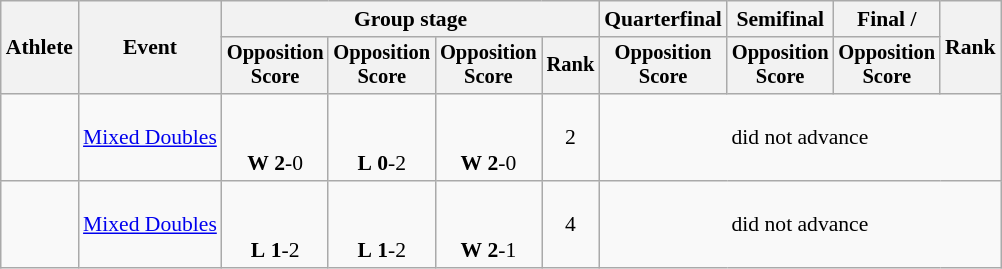<table class="wikitable" style="font-size:90%">
<tr>
<th rowspan=2>Athlete</th>
<th rowspan=2>Event</th>
<th colspan=4>Group stage</th>
<th>Quarterfinal</th>
<th>Semifinal</th>
<th>Final / </th>
<th rowspan=2>Rank</th>
</tr>
<tr style="font-size:95%">
<th>Opposition<br>Score</th>
<th>Opposition<br>Score</th>
<th>Opposition<br>Score</th>
<th>Rank</th>
<th>Opposition<br>Score</th>
<th>Opposition<br>Score</th>
<th>Opposition<br>Score</th>
</tr>
<tr align=center>
<td align=left><br></td>
<td align=left><a href='#'>Mixed Doubles</a></td>
<td><small><br></small> <br> <strong>W</strong> <strong>2</strong>-0</td>
<td><small><br></small> <br> <strong>L</strong> <strong>0</strong>-2</td>
<td><small><br></small> <br> <strong>W</strong> <strong>2</strong>-0</td>
<td>2</td>
<td colspan=4>did not advance</td>
</tr>
<tr align=center>
<td align=left><br></td>
<td align=left><a href='#'>Mixed Doubles</a></td>
<td><small><br></small> <br> <strong>L</strong> <strong>1</strong>-2</td>
<td><small><br></small> <br> <strong>L</strong> <strong>1</strong>-2</td>
<td><small><br></small> <br> <strong>W</strong> <strong>2</strong>-1</td>
<td>4</td>
<td colspan=4>did not advance</td>
</tr>
</table>
